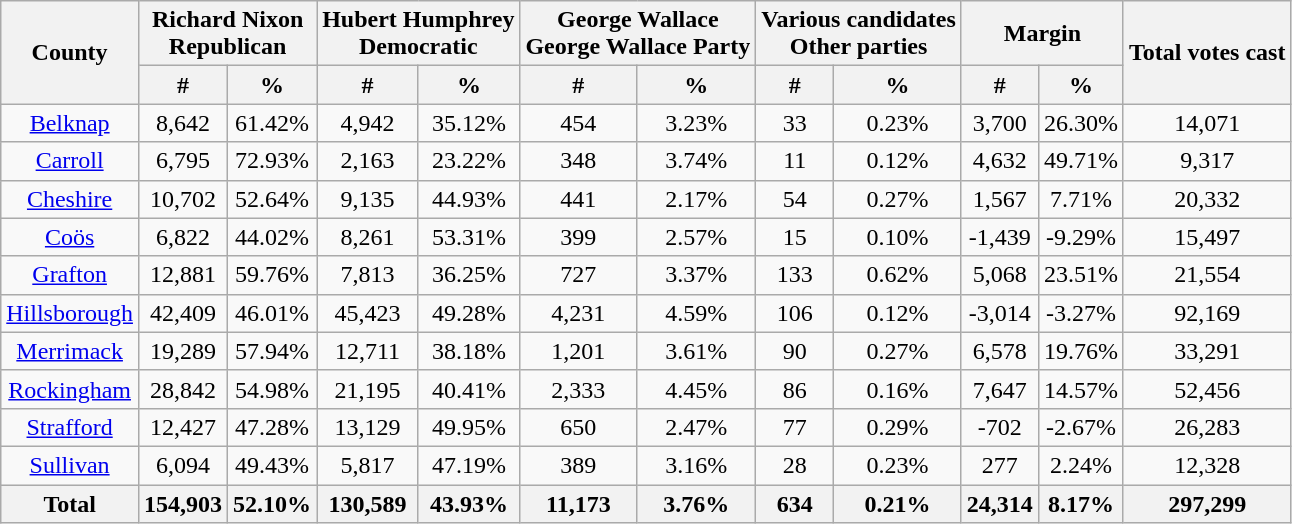<table class="wikitable sortable">
<tr>
<th rowspan="2">County</th>
<th colspan="2">Richard Nixon<br>Republican</th>
<th colspan="2">Hubert Humphrey<br>Democratic</th>
<th colspan="2">George Wallace<br>George Wallace Party</th>
<th colspan="2">Various candidates<br>Other parties</th>
<th colspan="2">Margin</th>
<th rowspan="2">Total votes cast</th>
</tr>
<tr>
<th data-sort-type="number">#</th>
<th data-sort-type="number">%</th>
<th data-sort-type="number">#</th>
<th data-sort-type="number">%</th>
<th data-sort-type="number">#</th>
<th data-sort-type="number">%</th>
<th data-sort-type="number">#</th>
<th data-sort-type="number">%</th>
<th data-sort-type="number">#</th>
<th data-sort-type="number">%</th>
</tr>
<tr style="text-align:center;">
<td><a href='#'>Belknap</a></td>
<td>8,642</td>
<td>61.42%</td>
<td>4,942</td>
<td>35.12%</td>
<td>454</td>
<td>3.23%</td>
<td>33</td>
<td>0.23%</td>
<td>3,700</td>
<td>26.30%</td>
<td>14,071</td>
</tr>
<tr style="text-align:center;">
<td><a href='#'>Carroll</a></td>
<td>6,795</td>
<td>72.93%</td>
<td>2,163</td>
<td>23.22%</td>
<td>348</td>
<td>3.74%</td>
<td>11</td>
<td>0.12%</td>
<td>4,632</td>
<td>49.71%</td>
<td>9,317</td>
</tr>
<tr style="text-align:center;">
<td><a href='#'>Cheshire</a></td>
<td>10,702</td>
<td>52.64%</td>
<td>9,135</td>
<td>44.93%</td>
<td>441</td>
<td>2.17%</td>
<td>54</td>
<td>0.27%</td>
<td>1,567</td>
<td>7.71%</td>
<td>20,332</td>
</tr>
<tr style="text-align:center;">
<td><a href='#'>Coös</a></td>
<td>6,822</td>
<td>44.02%</td>
<td>8,261</td>
<td>53.31%</td>
<td>399</td>
<td>2.57%</td>
<td>15</td>
<td>0.10%</td>
<td>-1,439</td>
<td>-9.29%</td>
<td>15,497</td>
</tr>
<tr style="text-align:center;">
<td><a href='#'>Grafton</a></td>
<td>12,881</td>
<td>59.76%</td>
<td>7,813</td>
<td>36.25%</td>
<td>727</td>
<td>3.37%</td>
<td>133</td>
<td>0.62%</td>
<td>5,068</td>
<td>23.51%</td>
<td>21,554</td>
</tr>
<tr style="text-align:center;">
<td><a href='#'>Hillsborough</a></td>
<td>42,409</td>
<td>46.01%</td>
<td>45,423</td>
<td>49.28%</td>
<td>4,231</td>
<td>4.59%</td>
<td>106</td>
<td>0.12%</td>
<td>-3,014</td>
<td>-3.27%</td>
<td>92,169</td>
</tr>
<tr style="text-align:center;">
<td><a href='#'>Merrimack</a></td>
<td>19,289</td>
<td>57.94%</td>
<td>12,711</td>
<td>38.18%</td>
<td>1,201</td>
<td>3.61%</td>
<td>90</td>
<td>0.27%</td>
<td>6,578</td>
<td>19.76%</td>
<td>33,291</td>
</tr>
<tr style="text-align:center;">
<td><a href='#'>Rockingham</a></td>
<td>28,842</td>
<td>54.98%</td>
<td>21,195</td>
<td>40.41%</td>
<td>2,333</td>
<td>4.45%</td>
<td>86</td>
<td>0.16%</td>
<td>7,647</td>
<td>14.57%</td>
<td>52,456</td>
</tr>
<tr style="text-align:center;">
<td><a href='#'>Strafford</a></td>
<td>12,427</td>
<td>47.28%</td>
<td>13,129</td>
<td>49.95%</td>
<td>650</td>
<td>2.47%</td>
<td>77</td>
<td>0.29%</td>
<td>-702</td>
<td>-2.67%</td>
<td>26,283</td>
</tr>
<tr style="text-align:center;">
<td><a href='#'>Sullivan</a></td>
<td>6,094</td>
<td>49.43%</td>
<td>5,817</td>
<td>47.19%</td>
<td>389</td>
<td>3.16%</td>
<td>28</td>
<td>0.23%</td>
<td>277</td>
<td>2.24%</td>
<td>12,328</td>
</tr>
<tr style="text-align:center;">
<th>Total</th>
<th>154,903</th>
<th>52.10%</th>
<th>130,589</th>
<th>43.93%</th>
<th>11,173</th>
<th>3.76%</th>
<th>634</th>
<th>0.21%</th>
<th>24,314</th>
<th>8.17%</th>
<th>297,299</th>
</tr>
</table>
